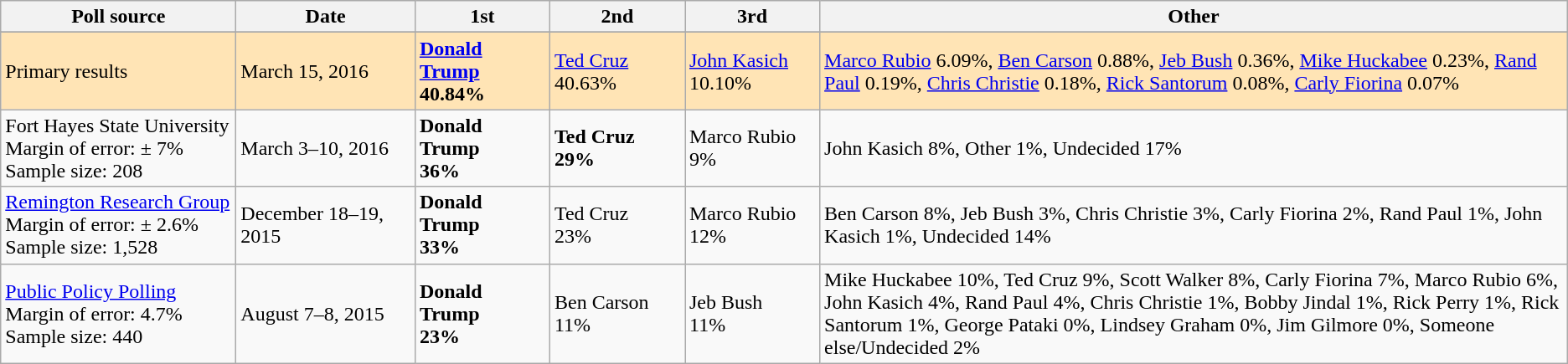<table class="wikitable">
<tr>
<th style="width:180px;">Poll source</th>
<th style="width:135px;">Date</th>
<th style="width:100px;">1st</th>
<th style="width:100px;">2nd</th>
<th style="width:100px;">3rd</th>
<th>Other</th>
</tr>
<tr>
</tr>
<tr style="background:Moccasin;">
<td>Primary results</td>
<td>March 15, 2016</td>
<td><strong><a href='#'>Donald Trump</a><br>40.84%</strong></td>
<td><a href='#'>Ted Cruz</a><br>40.63%</td>
<td><a href='#'>John Kasich</a><br>10.10%</td>
<td><a href='#'>Marco Rubio</a> 6.09%, <a href='#'>Ben Carson</a> 0.88%, <a href='#'>Jeb Bush</a> 0.36%, <a href='#'>Mike Huckabee</a> 0.23%, <a href='#'>Rand Paul</a> 0.19%, <a href='#'>Chris Christie</a> 0.18%, <a href='#'>Rick Santorum</a> 0.08%, <a href='#'>Carly Fiorina</a> 0.07%</td>
</tr>
<tr>
<td>Fort Hayes State University<br>Margin of error: ± 7%
<br>Sample size: 208</td>
<td>March 3–10, 2016</td>
<td><strong>Donald Trump<br>36%</strong></td>
<td><strong>Ted Cruz<br>29%</strong></td>
<td>Marco Rubio<br>9%</td>
<td>John Kasich 8%, Other 1%, Undecided 17%</td>
</tr>
<tr>
<td><a href='#'>Remington Research Group</a><br>Margin of error: ± 2.6%
<br>Sample size: 1,528</td>
<td>December 18–19, 2015</td>
<td><strong>Donald Trump<br>33%</strong></td>
<td>Ted Cruz<br>23%</td>
<td>Marco Rubio<br>12%</td>
<td>Ben Carson 8%, Jeb Bush 3%, Chris Christie 3%, Carly Fiorina 2%, Rand Paul 1%, John Kasich 1%, Undecided 14%</td>
</tr>
<tr>
<td><a href='#'>Public Policy Polling</a><br>Margin of error: 4.7%
<br>Sample size: 440</td>
<td>August 7–8, 2015</td>
<td><strong>Donald Trump<br>23%</strong></td>
<td>Ben Carson<br>11%</td>
<td>Jeb Bush<br>11%</td>
<td>Mike Huckabee 10%, Ted Cruz 9%, Scott Walker 8%, Carly Fiorina 7%, Marco Rubio 6%, John Kasich 4%, Rand Paul 4%, Chris Christie 1%, Bobby Jindal 1%, Rick Perry 1%, Rick Santorum 1%, George Pataki 0%, Lindsey Graham 0%, Jim Gilmore 0%, Someone else/Undecided 2%</td>
</tr>
</table>
